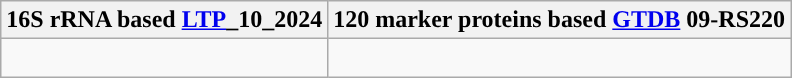<table class="wikitable">
<tr>
<th colspan=1>16S rRNA based <a href='#'>LTP</a>_10_2024</th>
<th colspan=1>120 marker proteins based <a href='#'>GTDB</a> 09-RS220</th>
</tr>
<tr>
<td style="vertical-align:top"><br></td>
<td><br></td>
</tr>
</table>
